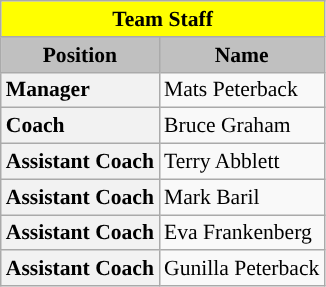<table class="wikitable" style="text-align:left; font-size:90%;">
<tr>
<th style=background:Yellow colspan=2>Team Staff</th>
</tr>
<tr>
<th style="background:silver;">Position</th>
<th style="background:silver;">Name</th>
</tr>
<tr>
<th style="text-align:left;">Manager</th>
<td>Mats Peterback</td>
</tr>
<tr>
<th style="text-align:left;">Coach</th>
<td>Bruce Graham</td>
</tr>
<tr>
<th style="text-align:left;">Assistant Coach</th>
<td>Terry Abblett</td>
</tr>
<tr>
<th style="text-align:left;">Assistant Coach</th>
<td>Mark Baril</td>
</tr>
<tr>
<th style="text-align:left;">Assistant Coach</th>
<td>Eva Frankenberg</td>
</tr>
<tr>
<th style="text-align:left;">Assistant Coach</th>
<td>Gunilla Peterback</td>
</tr>
</table>
